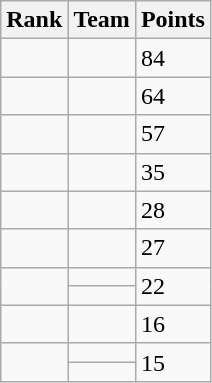<table class=wikitable>
<tr>
<th>Rank</th>
<th>Team</th>
<th>Points</th>
</tr>
<tr>
<td></td>
<td></td>
<td>84</td>
</tr>
<tr>
<td></td>
<td></td>
<td>64</td>
</tr>
<tr>
<td></td>
<td></td>
<td>57</td>
</tr>
<tr>
<td></td>
<td></td>
<td>35</td>
</tr>
<tr>
<td></td>
<td></td>
<td>28</td>
</tr>
<tr>
<td></td>
<td></td>
<td>27</td>
</tr>
<tr>
<td rowspan=2></td>
<td></td>
<td rowspan=2>22</td>
</tr>
<tr>
<td></td>
</tr>
<tr>
<td></td>
<td></td>
<td>16</td>
</tr>
<tr>
<td rowspan=2></td>
<td></td>
<td rowspan=2>15</td>
</tr>
<tr>
<td></td>
</tr>
</table>
